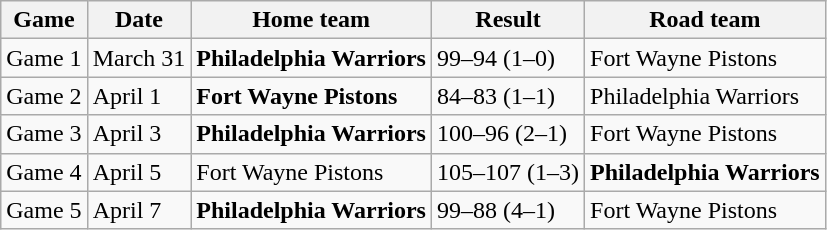<table class="wikitable">
<tr>
<th>Game</th>
<th>Date</th>
<th>Home team</th>
<th>Result</th>
<th>Road team</th>
</tr>
<tr>
<td>Game 1</td>
<td>March 31</td>
<td><strong>Philadelphia Warriors</strong></td>
<td>99–94 (1–0)</td>
<td>Fort Wayne Pistons</td>
</tr>
<tr>
<td>Game 2</td>
<td>April 1</td>
<td><strong>Fort Wayne Pistons</strong></td>
<td>84–83 (1–1)</td>
<td>Philadelphia Warriors</td>
</tr>
<tr>
<td>Game 3</td>
<td>April 3</td>
<td><strong>Philadelphia Warriors</strong></td>
<td>100–96 (2–1)</td>
<td>Fort Wayne Pistons</td>
</tr>
<tr>
<td>Game 4</td>
<td>April 5</td>
<td>Fort Wayne Pistons</td>
<td>105–107 (1–3)</td>
<td><strong>Philadelphia Warriors</strong></td>
</tr>
<tr>
<td>Game 5</td>
<td>April 7</td>
<td><strong>Philadelphia Warriors</strong></td>
<td>99–88 (4–1)</td>
<td>Fort Wayne Pistons</td>
</tr>
</table>
